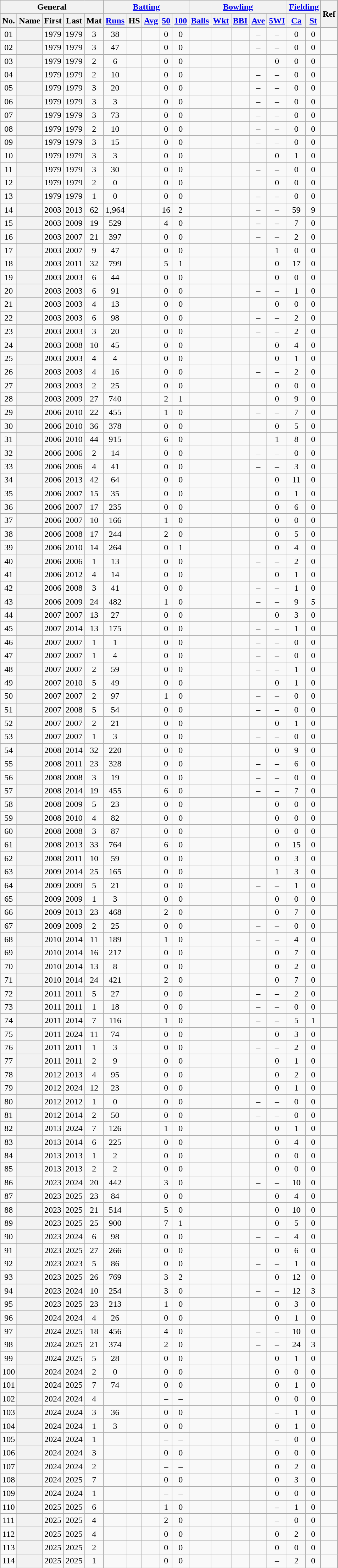<table class="wikitable sortable plainrowheaders">
<tr align="center">
<th scope="col" colspan=5 class="unsortable">General</th>
<th scope="col" colspan=5 class="unsortable"><a href='#'>Batting</a></th>
<th scope="col" colspan=5 class="unsortable"><a href='#'>Bowling</a></th>
<th scope="col" colspan=2 class="unsortable"><a href='#'>Fielding</a></th>
<th scope="col" rowspan=2 class="unsortable">Ref</th>
</tr>
<tr align="center">
<th scope="col">No.</th>
<th scope="col">Name</th>
<th scope="col">First</th>
<th scope="col">Last</th>
<th scope="col">Mat</th>
<th scope="col"><a href='#'>Runs</a></th>
<th scope="col">HS</th>
<th scope="col"><a href='#'>Avg</a></th>
<th scope="col"><a href='#'>50</a></th>
<th scope="col"><a href='#'>100</a></th>
<th scope="col"><a href='#'>Balls</a></th>
<th scope="col"><a href='#'>Wkt</a></th>
<th scope="col"><a href='#'>BBI</a></th>
<th scope="col"><a href='#'>Ave</a></th>
<th><a href='#'>5WI</a></th>
<th scope="col"><a href='#'>Ca</a></th>
<th scope="col"><a href='#'>St</a></th>
</tr>
<tr align="center">
<td><span>0</span>1</td>
<th scope="row"></th>
<td>1979</td>
<td>1979</td>
<td>3</td>
<td>38</td>
<td></td>
<td></td>
<td>0</td>
<td>0</td>
<td></td>
<td></td>
<td></td>
<td>–</td>
<td>–</td>
<td>0</td>
<td>0</td>
<td></td>
</tr>
<tr align="center">
<td><span>0</span>2</td>
<th scope="row"></th>
<td>1979</td>
<td>1979</td>
<td>3</td>
<td>47</td>
<td></td>
<td></td>
<td>0</td>
<td>0</td>
<td></td>
<td></td>
<td></td>
<td>–</td>
<td>–</td>
<td>0</td>
<td>0</td>
<td></td>
</tr>
<tr align="center">
<td><span>0</span>3</td>
<th scope="row"></th>
<td>1979</td>
<td>1979</td>
<td>2</td>
<td>6</td>
<td></td>
<td></td>
<td>0</td>
<td>0</td>
<td></td>
<td></td>
<td></td>
<td></td>
<td>0</td>
<td>0</td>
<td>0</td>
<td></td>
</tr>
<tr align="center">
<td><span>0</span>4</td>
<th scope="row"></th>
<td>1979</td>
<td>1979</td>
<td>2</td>
<td>10</td>
<td></td>
<td></td>
<td>0</td>
<td>0</td>
<td></td>
<td></td>
<td></td>
<td>–</td>
<td>–</td>
<td>0</td>
<td>0</td>
<td></td>
</tr>
<tr align="center">
<td><span>0</span>5</td>
<th scope="row"> </th>
<td>1979</td>
<td>1979</td>
<td>3</td>
<td>20</td>
<td></td>
<td></td>
<td>0</td>
<td>0</td>
<td></td>
<td></td>
<td></td>
<td>–</td>
<td>–</td>
<td>0</td>
<td>0</td>
<td></td>
</tr>
<tr align="center">
<td><span>0</span>6</td>
<th scope="row"></th>
<td>1979</td>
<td>1979</td>
<td>3</td>
<td>3</td>
<td></td>
<td></td>
<td>0</td>
<td>0</td>
<td></td>
<td></td>
<td></td>
<td>–</td>
<td>–</td>
<td>0</td>
<td>0</td>
<td></td>
</tr>
<tr align="center">
<td><span>0</span>7</td>
<th scope="row"></th>
<td>1979</td>
<td>1979</td>
<td>3</td>
<td>73</td>
<td></td>
<td></td>
<td>0</td>
<td>0</td>
<td></td>
<td></td>
<td></td>
<td>–</td>
<td>–</td>
<td>0</td>
<td>0</td>
<td></td>
</tr>
<tr align="center">
<td><span>0</span>8</td>
<th scope="row"></th>
<td>1979</td>
<td>1979</td>
<td>2</td>
<td>10</td>
<td></td>
<td></td>
<td>0</td>
<td>0</td>
<td></td>
<td></td>
<td></td>
<td>–</td>
<td>–</td>
<td>0</td>
<td>0</td>
<td></td>
</tr>
<tr align="center">
<td><span>0</span>9</td>
<th scope="row"></th>
<td>1979</td>
<td>1979</td>
<td>3</td>
<td>15</td>
<td></td>
<td></td>
<td>0</td>
<td>0</td>
<td></td>
<td></td>
<td></td>
<td>–</td>
<td>–</td>
<td>0</td>
<td>0</td>
<td></td>
</tr>
<tr align="center">
<td>10</td>
<th scope="row"></th>
<td>1979</td>
<td>1979</td>
<td>3</td>
<td>3</td>
<td></td>
<td></td>
<td>0</td>
<td>0</td>
<td></td>
<td></td>
<td></td>
<td></td>
<td>0</td>
<td>1</td>
<td>0</td>
<td></td>
</tr>
<tr align="center">
<td>11</td>
<th scope="row"></th>
<td>1979</td>
<td>1979</td>
<td>3</td>
<td>30</td>
<td></td>
<td></td>
<td>0</td>
<td>0</td>
<td></td>
<td></td>
<td></td>
<td>–</td>
<td>–</td>
<td>0</td>
<td>0</td>
<td></td>
</tr>
<tr align="center">
<td>12</td>
<th scope="row"></th>
<td>1979</td>
<td>1979</td>
<td>2</td>
<td>0</td>
<td></td>
<td></td>
<td>0</td>
<td>0</td>
<td></td>
<td></td>
<td></td>
<td></td>
<td>0</td>
<td>0</td>
<td>0</td>
<td></td>
</tr>
<tr align="center">
<td>13</td>
<th scope="row"></th>
<td>1979</td>
<td>1979</td>
<td>1</td>
<td>0</td>
<td></td>
<td></td>
<td>0</td>
<td>0</td>
<td></td>
<td></td>
<td></td>
<td>–</td>
<td>–</td>
<td>0</td>
<td>0</td>
<td></td>
</tr>
<tr align="center">
<td>14</td>
<th scope="row"> </th>
<td>2003</td>
<td>2013</td>
<td>62</td>
<td>1,964</td>
<td></td>
<td></td>
<td>16</td>
<td>2</td>
<td></td>
<td></td>
<td></td>
<td>–</td>
<td>–</td>
<td>59</td>
<td>9</td>
<td></td>
</tr>
<tr align="center">
<td>15</td>
<th scope="row"></th>
<td>2003</td>
<td>2009</td>
<td>19</td>
<td>529</td>
<td></td>
<td></td>
<td>4</td>
<td>0</td>
<td></td>
<td></td>
<td></td>
<td>–</td>
<td>–</td>
<td>7</td>
<td>0</td>
<td></td>
</tr>
<tr align="center">
<td>16</td>
<th scope="row"></th>
<td>2003</td>
<td>2007</td>
<td>21</td>
<td>397</td>
<td></td>
<td></td>
<td>0</td>
<td>0</td>
<td></td>
<td></td>
<td></td>
<td>–</td>
<td>–</td>
<td>2</td>
<td>0</td>
<td></td>
</tr>
<tr align="center">
<td>17</td>
<th scope="row"></th>
<td>2003</td>
<td>2007</td>
<td>9</td>
<td>47</td>
<td></td>
<td></td>
<td>0</td>
<td>0</td>
<td></td>
<td></td>
<td></td>
<td></td>
<td>1</td>
<td>0</td>
<td>0</td>
<td></td>
</tr>
<tr align="center">
<td>18</td>
<th scope="row"> </th>
<td>2003</td>
<td>2011</td>
<td>32</td>
<td>799</td>
<td></td>
<td></td>
<td>5</td>
<td>1</td>
<td></td>
<td></td>
<td></td>
<td></td>
<td>0</td>
<td>17</td>
<td>0</td>
<td></td>
</tr>
<tr align="center">
<td>19</td>
<th scope="row"></th>
<td>2003</td>
<td>2003</td>
<td>6</td>
<td>44</td>
<td></td>
<td></td>
<td>0</td>
<td>0</td>
<td></td>
<td></td>
<td></td>
<td></td>
<td>0</td>
<td>0</td>
<td>0</td>
<td></td>
</tr>
<tr align="center">
<td>20</td>
<th scope="row"> </th>
<td>2003</td>
<td>2003</td>
<td>6</td>
<td>91</td>
<td></td>
<td></td>
<td>0</td>
<td>0</td>
<td></td>
<td></td>
<td></td>
<td>–</td>
<td>–</td>
<td>1</td>
<td>0</td>
<td></td>
</tr>
<tr align="center">
<td>21</td>
<th scope="row"></th>
<td>2003</td>
<td>2003</td>
<td>4</td>
<td>13</td>
<td></td>
<td></td>
<td>0</td>
<td>0</td>
<td></td>
<td></td>
<td></td>
<td></td>
<td>0</td>
<td>0</td>
<td>0</td>
<td></td>
</tr>
<tr align="center">
<td>22</td>
<th scope="row"></th>
<td>2003</td>
<td>2003</td>
<td>6</td>
<td>98</td>
<td></td>
<td></td>
<td>0</td>
<td>0</td>
<td></td>
<td></td>
<td></td>
<td>–</td>
<td>–</td>
<td>2</td>
<td>0</td>
<td></td>
</tr>
<tr align="center">
<td>23</td>
<th scope="row"></th>
<td>2003</td>
<td>2003</td>
<td>3</td>
<td>20</td>
<td></td>
<td></td>
<td>0</td>
<td>0</td>
<td></td>
<td></td>
<td></td>
<td>–</td>
<td>–</td>
<td>2</td>
<td>0</td>
<td></td>
</tr>
<tr align="center">
<td>24</td>
<th scope="row"></th>
<td>2003</td>
<td>2008</td>
<td>10</td>
<td>45</td>
<td></td>
<td></td>
<td>0</td>
<td>0</td>
<td></td>
<td></td>
<td></td>
<td></td>
<td>0</td>
<td>4</td>
<td>0</td>
<td></td>
</tr>
<tr align="center">
<td>25</td>
<th scope="row"></th>
<td>2003</td>
<td>2003</td>
<td>4</td>
<td>4</td>
<td></td>
<td></td>
<td>0</td>
<td>0</td>
<td></td>
<td></td>
<td></td>
<td></td>
<td>0</td>
<td>1</td>
<td>0</td>
<td></td>
</tr>
<tr align="center">
<td>26</td>
<th scope="row"></th>
<td>2003</td>
<td>2003</td>
<td>4</td>
<td>16</td>
<td></td>
<td></td>
<td>0</td>
<td>0</td>
<td></td>
<td></td>
<td></td>
<td>–</td>
<td>–</td>
<td>2</td>
<td>0</td>
<td></td>
</tr>
<tr align="center">
<td>27</td>
<th scope="row"></th>
<td>2003</td>
<td>2003</td>
<td>2</td>
<td>25</td>
<td></td>
<td></td>
<td>0</td>
<td>0</td>
<td></td>
<td></td>
<td></td>
<td></td>
<td>0</td>
<td>0</td>
<td>0</td>
<td></td>
</tr>
<tr align="center">
<td>28</td>
<th scope="row"></th>
<td>2003</td>
<td>2009</td>
<td>27</td>
<td>740</td>
<td></td>
<td></td>
<td>2</td>
<td>1</td>
<td></td>
<td></td>
<td></td>
<td></td>
<td>0</td>
<td>9</td>
<td>0</td>
<td></td>
</tr>
<tr align="center">
<td>29</td>
<th scope="row"></th>
<td>2006</td>
<td>2010</td>
<td>22</td>
<td>455</td>
<td></td>
<td></td>
<td>1</td>
<td>0</td>
<td></td>
<td></td>
<td></td>
<td>–</td>
<td>–</td>
<td>7</td>
<td>0</td>
<td></td>
</tr>
<tr align="center">
<td>30</td>
<th scope="row"> </th>
<td>2006</td>
<td>2010</td>
<td>36</td>
<td>378</td>
<td></td>
<td></td>
<td>0</td>
<td>0</td>
<td></td>
<td></td>
<td></td>
<td></td>
<td>0</td>
<td>5</td>
<td>0</td>
<td></td>
</tr>
<tr align="center">
<td>31</td>
<th scope="row"> </th>
<td>2006</td>
<td>2010</td>
<td>44</td>
<td>915</td>
<td></td>
<td></td>
<td>6</td>
<td>0</td>
<td></td>
<td></td>
<td></td>
<td></td>
<td>1</td>
<td>8</td>
<td>0</td>
<td></td>
</tr>
<tr align="center">
<td>32</td>
<th scope="row"></th>
<td>2006</td>
<td>2006</td>
<td>2</td>
<td>14</td>
<td></td>
<td></td>
<td>0</td>
<td>0</td>
<td></td>
<td></td>
<td></td>
<td>–</td>
<td>–</td>
<td>0</td>
<td>0</td>
<td></td>
</tr>
<tr align="center">
<td>33</td>
<th scope="row"></th>
<td>2006</td>
<td>2006</td>
<td>4</td>
<td>41</td>
<td></td>
<td></td>
<td>0</td>
<td>0</td>
<td></td>
<td></td>
<td></td>
<td>–</td>
<td>–</td>
<td>3</td>
<td>0</td>
<td></td>
</tr>
<tr align="center">
<td>34</td>
<th scope="row"></th>
<td>2006</td>
<td>2013</td>
<td>42</td>
<td>64</td>
<td></td>
<td></td>
<td>0</td>
<td>0</td>
<td></td>
<td></td>
<td></td>
<td></td>
<td>0</td>
<td>11</td>
<td>0</td>
<td></td>
</tr>
<tr align="center">
<td>35</td>
<th scope="row"></th>
<td>2006</td>
<td>2007</td>
<td>15</td>
<td>35</td>
<td></td>
<td></td>
<td>0</td>
<td>0</td>
<td></td>
<td></td>
<td></td>
<td></td>
<td>0</td>
<td>1</td>
<td>0</td>
<td></td>
</tr>
<tr align="center">
<td>36</td>
<th scope="row"> </th>
<td>2006</td>
<td>2007</td>
<td>17</td>
<td>235</td>
<td></td>
<td></td>
<td>0</td>
<td>0</td>
<td></td>
<td></td>
<td></td>
<td></td>
<td>0</td>
<td>6</td>
<td>0</td>
<td></td>
</tr>
<tr align="center">
<td>37</td>
<th scope="row"></th>
<td>2006</td>
<td>2007</td>
<td>10</td>
<td>166</td>
<td></td>
<td></td>
<td>1</td>
<td>0</td>
<td></td>
<td></td>
<td></td>
<td></td>
<td>0</td>
<td>0</td>
<td>0</td>
<td></td>
</tr>
<tr align="center">
<td>38</td>
<th scope="row"> </th>
<td>2006</td>
<td>2008</td>
<td>17</td>
<td>244</td>
<td></td>
<td></td>
<td>2</td>
<td>0</td>
<td></td>
<td></td>
<td></td>
<td></td>
<td>0</td>
<td>5</td>
<td>0</td>
<td></td>
</tr>
<tr align="center">
<td>39</td>
<th scope="row"></th>
<td>2006</td>
<td>2010</td>
<td>14</td>
<td>264</td>
<td></td>
<td></td>
<td>0</td>
<td>1</td>
<td></td>
<td></td>
<td></td>
<td></td>
<td>0</td>
<td>4</td>
<td>0</td>
<td></td>
</tr>
<tr align="center">
<td>40</td>
<th scope="row"> </th>
<td>2006</td>
<td>2006</td>
<td>1</td>
<td>13</td>
<td></td>
<td></td>
<td>0</td>
<td>0</td>
<td></td>
<td></td>
<td></td>
<td>–</td>
<td>–</td>
<td>2</td>
<td>0</td>
<td></td>
</tr>
<tr align="center">
<td>41</td>
<th scope="row"></th>
<td>2006</td>
<td>2012</td>
<td>4</td>
<td>14</td>
<td></td>
<td></td>
<td>0</td>
<td>0</td>
<td></td>
<td></td>
<td></td>
<td></td>
<td>0</td>
<td>1</td>
<td>0</td>
<td></td>
</tr>
<tr align="center">
<td>42</td>
<th scope="row"></th>
<td>2006</td>
<td>2008</td>
<td>3</td>
<td>41</td>
<td></td>
<td></td>
<td>0</td>
<td>0</td>
<td></td>
<td></td>
<td></td>
<td>–</td>
<td>–</td>
<td>1</td>
<td>0</td>
<td></td>
</tr>
<tr align="center">
<td>43</td>
<th scope="row"> </th>
<td>2006</td>
<td>2009</td>
<td>24</td>
<td>482</td>
<td></td>
<td></td>
<td>1</td>
<td>0</td>
<td></td>
<td></td>
<td></td>
<td>–</td>
<td>–</td>
<td>9</td>
<td>5</td>
<td></td>
</tr>
<tr align="center">
<td>44</td>
<th scope="row"></th>
<td>2007</td>
<td>2007</td>
<td>13</td>
<td>27</td>
<td></td>
<td></td>
<td>0</td>
<td>0</td>
<td></td>
<td></td>
<td></td>
<td></td>
<td>0</td>
<td>3</td>
<td>0</td>
<td></td>
</tr>
<tr align="center">
<td>45</td>
<th scope="row"></th>
<td>2007</td>
<td>2014</td>
<td>13</td>
<td>175</td>
<td></td>
<td></td>
<td>0</td>
<td>0</td>
<td></td>
<td></td>
<td></td>
<td>–</td>
<td>–</td>
<td>1</td>
<td>0</td>
<td></td>
</tr>
<tr align="center">
<td>46</td>
<th scope="row"></th>
<td>2007</td>
<td>2007</td>
<td>1</td>
<td>1</td>
<td></td>
<td></td>
<td>0</td>
<td>0</td>
<td></td>
<td></td>
<td></td>
<td>–</td>
<td>–</td>
<td>0</td>
<td>0</td>
<td></td>
</tr>
<tr align="center">
<td>47</td>
<th scope="row"></th>
<td>2007</td>
<td>2007</td>
<td>1</td>
<td>4</td>
<td></td>
<td></td>
<td>0</td>
<td>0</td>
<td></td>
<td></td>
<td></td>
<td>–</td>
<td>–</td>
<td>0</td>
<td>0</td>
<td></td>
</tr>
<tr align="center">
<td>48</td>
<th scope="row"></th>
<td>2007</td>
<td>2007</td>
<td>2</td>
<td>59</td>
<td></td>
<td></td>
<td>0</td>
<td>0</td>
<td></td>
<td></td>
<td></td>
<td>–</td>
<td>–</td>
<td>1</td>
<td>0</td>
<td></td>
</tr>
<tr align="center">
<td>49</td>
<th scope="row"></th>
<td>2007</td>
<td>2010</td>
<td>5</td>
<td>49</td>
<td></td>
<td></td>
<td>0</td>
<td>0</td>
<td></td>
<td></td>
<td></td>
<td></td>
<td>0</td>
<td>1</td>
<td>0</td>
<td></td>
</tr>
<tr align="center">
<td>50</td>
<th scope="row"></th>
<td>2007</td>
<td>2007</td>
<td>2</td>
<td>97</td>
<td></td>
<td></td>
<td>1</td>
<td>0</td>
<td></td>
<td></td>
<td></td>
<td>–</td>
<td>–</td>
<td>0</td>
<td>0</td>
<td></td>
</tr>
<tr align="center">
<td>51</td>
<th scope="row"></th>
<td>2007</td>
<td>2008</td>
<td>5</td>
<td>54</td>
<td></td>
<td></td>
<td>0</td>
<td>0</td>
<td></td>
<td></td>
<td></td>
<td>–</td>
<td>–</td>
<td>0</td>
<td>0</td>
<td></td>
</tr>
<tr align="center">
<td>52</td>
<th scope="row"></th>
<td>2007</td>
<td>2007</td>
<td>2</td>
<td>21</td>
<td></td>
<td></td>
<td>0</td>
<td>0</td>
<td></td>
<td></td>
<td></td>
<td></td>
<td>0</td>
<td>1</td>
<td>0</td>
<td></td>
</tr>
<tr align="center">
<td>53</td>
<th scope="row"></th>
<td>2007</td>
<td>2007</td>
<td>1</td>
<td>3</td>
<td></td>
<td></td>
<td>0</td>
<td>0</td>
<td></td>
<td></td>
<td></td>
<td>–</td>
<td>–</td>
<td>0</td>
<td>0</td>
<td></td>
</tr>
<tr align="center">
<td>54</td>
<th scope="row"></th>
<td>2008</td>
<td>2014</td>
<td>32</td>
<td>220</td>
<td></td>
<td></td>
<td>0</td>
<td>0</td>
<td></td>
<td></td>
<td></td>
<td></td>
<td>0</td>
<td>9</td>
<td>0</td>
<td></td>
</tr>
<tr align="center">
<td>55</td>
<th scope="row"> </th>
<td>2008</td>
<td>2011</td>
<td>23</td>
<td>328</td>
<td></td>
<td></td>
<td>0</td>
<td>0</td>
<td></td>
<td></td>
<td></td>
<td>–</td>
<td>–</td>
<td>6</td>
<td>0</td>
<td></td>
</tr>
<tr align="center">
<td>56</td>
<th scope="row"></th>
<td>2008</td>
<td>2008</td>
<td>3</td>
<td>19</td>
<td></td>
<td></td>
<td>0</td>
<td>0</td>
<td></td>
<td></td>
<td></td>
<td>–</td>
<td>–</td>
<td>0</td>
<td>0</td>
<td></td>
</tr>
<tr align="center">
<td>57</td>
<th scope="row"></th>
<td>2008</td>
<td>2014</td>
<td>19</td>
<td>455</td>
<td></td>
<td></td>
<td>6</td>
<td>0</td>
<td></td>
<td></td>
<td></td>
<td>–</td>
<td>–</td>
<td>7</td>
<td>0</td>
<td></td>
</tr>
<tr align="center">
<td>58</td>
<th scope="row"></th>
<td>2008</td>
<td>2009</td>
<td>5</td>
<td>23</td>
<td></td>
<td></td>
<td>0</td>
<td>0</td>
<td></td>
<td></td>
<td></td>
<td></td>
<td>0</td>
<td>0</td>
<td>0</td>
<td></td>
</tr>
<tr align="center">
<td>59</td>
<th scope="row"></th>
<td>2008</td>
<td>2010</td>
<td>4</td>
<td>82</td>
<td></td>
<td></td>
<td>0</td>
<td>0</td>
<td></td>
<td></td>
<td></td>
<td></td>
<td>0</td>
<td>0</td>
<td>0</td>
<td></td>
</tr>
<tr align="center">
<td>60</td>
<th scope="row"></th>
<td>2008</td>
<td>2008</td>
<td>3</td>
<td>87</td>
<td></td>
<td></td>
<td>0</td>
<td>0</td>
<td></td>
<td></td>
<td></td>
<td></td>
<td>0</td>
<td>0</td>
<td>0</td>
<td></td>
</tr>
<tr align="center">
<td>61</td>
<th scope="row"> </th>
<td>2008</td>
<td>2013</td>
<td>33</td>
<td>764</td>
<td></td>
<td></td>
<td>6</td>
<td>0</td>
<td></td>
<td></td>
<td></td>
<td></td>
<td>0</td>
<td>15</td>
<td>0</td>
<td></td>
</tr>
<tr align="center">
<td>62</td>
<th scope="row"></th>
<td>2008</td>
<td>2011</td>
<td>10</td>
<td>59</td>
<td></td>
<td></td>
<td>0</td>
<td>0</td>
<td></td>
<td></td>
<td></td>
<td></td>
<td>0</td>
<td>3</td>
<td>0</td>
<td></td>
</tr>
<tr align="center">
<td>63</td>
<th scope="row"></th>
<td>2009</td>
<td>2014</td>
<td>25</td>
<td>165</td>
<td></td>
<td></td>
<td>0</td>
<td>0</td>
<td></td>
<td></td>
<td></td>
<td></td>
<td>1</td>
<td>3</td>
<td>0</td>
<td></td>
</tr>
<tr align="center">
<td>64</td>
<th scope="row"></th>
<td>2009</td>
<td>2009</td>
<td>5</td>
<td>21</td>
<td></td>
<td></td>
<td>0</td>
<td>0</td>
<td></td>
<td></td>
<td></td>
<td>–</td>
<td>–</td>
<td>1</td>
<td>0</td>
<td></td>
</tr>
<tr align="center">
<td>65</td>
<th scope="row"></th>
<td>2009</td>
<td>2009</td>
<td>1</td>
<td>3</td>
<td></td>
<td></td>
<td>0</td>
<td>0</td>
<td></td>
<td></td>
<td></td>
<td></td>
<td>0</td>
<td>0</td>
<td>0</td>
<td></td>
</tr>
<tr align="center">
<td>66</td>
<th scope="row"></th>
<td>2009</td>
<td>2013</td>
<td>23</td>
<td>468</td>
<td></td>
<td></td>
<td>2</td>
<td>0</td>
<td></td>
<td></td>
<td></td>
<td></td>
<td>0</td>
<td>7</td>
<td>0</td>
<td></td>
</tr>
<tr align="center">
<td>67</td>
<th scope="row"> </th>
<td>2009</td>
<td>2009</td>
<td>2</td>
<td>25</td>
<td></td>
<td></td>
<td>0</td>
<td>0</td>
<td></td>
<td></td>
<td></td>
<td>–</td>
<td>–</td>
<td>0</td>
<td>0</td>
<td></td>
</tr>
<tr align="center">
<td>68</td>
<th scope="row"></th>
<td>2010</td>
<td>2014</td>
<td>11</td>
<td>189</td>
<td></td>
<td></td>
<td>1</td>
<td>0</td>
<td></td>
<td></td>
<td></td>
<td>–</td>
<td>–</td>
<td>4</td>
<td>0</td>
<td></td>
</tr>
<tr align="center">
<td>69</td>
<th scope="row"></th>
<td>2010</td>
<td>2014</td>
<td>16</td>
<td>217</td>
<td></td>
<td></td>
<td>0</td>
<td>0</td>
<td></td>
<td></td>
<td></td>
<td></td>
<td>0</td>
<td>7</td>
<td>0</td>
<td></td>
</tr>
<tr align="center">
<td>70</td>
<th scope="row"></th>
<td>2010</td>
<td>2014</td>
<td>13</td>
<td>8</td>
<td></td>
<td></td>
<td>0</td>
<td>0</td>
<td></td>
<td></td>
<td></td>
<td></td>
<td>0</td>
<td>2</td>
<td>0</td>
<td></td>
</tr>
<tr align="center">
<td>71</td>
<th scope="row"> </th>
<td>2010</td>
<td>2014</td>
<td>24</td>
<td>421</td>
<td></td>
<td></td>
<td>2</td>
<td>0</td>
<td></td>
<td></td>
<td></td>
<td></td>
<td>0</td>
<td>7</td>
<td>0</td>
<td></td>
</tr>
<tr align="center">
<td>72</td>
<th scope="row"></th>
<td>2011</td>
<td>2011</td>
<td>5</td>
<td>27</td>
<td></td>
<td></td>
<td>0</td>
<td>0</td>
<td></td>
<td></td>
<td></td>
<td>–</td>
<td>–</td>
<td>2</td>
<td>0</td>
<td></td>
</tr>
<tr align="center">
<td>73</td>
<th scope="row"></th>
<td>2011</td>
<td>2011</td>
<td>1</td>
<td>18</td>
<td></td>
<td></td>
<td>0</td>
<td>0</td>
<td></td>
<td></td>
<td></td>
<td>–</td>
<td>–</td>
<td>0</td>
<td>0</td>
<td></td>
</tr>
<tr align="center">
<td>74</td>
<th scope="row"> </th>
<td>2011</td>
<td>2014</td>
<td>7</td>
<td>116</td>
<td></td>
<td></td>
<td>1</td>
<td>0</td>
<td></td>
<td></td>
<td></td>
<td>–</td>
<td>–</td>
<td>5</td>
<td>1</td>
<td></td>
</tr>
<tr align="center">
<td>75</td>
<th scope="row"></th>
<td>2011</td>
<td>2024</td>
<td>11</td>
<td>74</td>
<td></td>
<td></td>
<td>0</td>
<td>0</td>
<td></td>
<td></td>
<td></td>
<td></td>
<td>0</td>
<td>3</td>
<td>0</td>
<td></td>
</tr>
<tr align="center">
<td>76</td>
<th scope="row"> </th>
<td>2011</td>
<td>2011</td>
<td>1</td>
<td>3</td>
<td></td>
<td></td>
<td>0</td>
<td>0</td>
<td></td>
<td></td>
<td></td>
<td>–</td>
<td>–</td>
<td>2</td>
<td>0</td>
<td></td>
</tr>
<tr align="center">
<td>77</td>
<th scope="row"></th>
<td>2011</td>
<td>2011</td>
<td>2</td>
<td>9</td>
<td></td>
<td></td>
<td>0</td>
<td>0</td>
<td></td>
<td></td>
<td></td>
<td></td>
<td>0</td>
<td>1</td>
<td>0</td>
<td></td>
</tr>
<tr align="center">
<td>78</td>
<th scope="row"></th>
<td>2012</td>
<td>2013</td>
<td>4</td>
<td>95</td>
<td></td>
<td></td>
<td>0</td>
<td>0</td>
<td></td>
<td></td>
<td></td>
<td></td>
<td>0</td>
<td>2</td>
<td>0</td>
<td></td>
</tr>
<tr align="center">
<td>79</td>
<th scope="row"></th>
<td>2012</td>
<td>2024</td>
<td>12</td>
<td>23</td>
<td></td>
<td></td>
<td>0</td>
<td>0</td>
<td></td>
<td></td>
<td></td>
<td></td>
<td>0</td>
<td>1</td>
<td>0</td>
<td></td>
</tr>
<tr align="center">
<td>80</td>
<th scope="row"> </th>
<td>2012</td>
<td>2012</td>
<td>1</td>
<td>0</td>
<td></td>
<td></td>
<td>0</td>
<td>0</td>
<td></td>
<td></td>
<td></td>
<td>–</td>
<td>–</td>
<td>0</td>
<td>0</td>
<td></td>
</tr>
<tr align="center">
<td>81</td>
<th scope="row"></th>
<td>2012</td>
<td>2014</td>
<td>2</td>
<td>50</td>
<td></td>
<td></td>
<td>0</td>
<td>0</td>
<td></td>
<td></td>
<td></td>
<td>–</td>
<td>–</td>
<td>0</td>
<td>0</td>
<td></td>
</tr>
<tr align="center">
<td>82</td>
<th scope="row"></th>
<td>2013</td>
<td>2024</td>
<td>7</td>
<td>126</td>
<td></td>
<td></td>
<td>1</td>
<td>0</td>
<td></td>
<td></td>
<td></td>
<td></td>
<td>0</td>
<td>1</td>
<td>0</td>
<td></td>
</tr>
<tr align="center">
<td>83</td>
<th scope="row"></th>
<td>2013</td>
<td>2014</td>
<td>6</td>
<td>225</td>
<td></td>
<td></td>
<td>0</td>
<td>0</td>
<td></td>
<td></td>
<td></td>
<td></td>
<td>0</td>
<td>4</td>
<td>0</td>
<td></td>
</tr>
<tr align="center">
<td>84</td>
<th scope="row"></th>
<td>2013</td>
<td>2013</td>
<td>1</td>
<td>2</td>
<td></td>
<td></td>
<td>0</td>
<td>0</td>
<td></td>
<td></td>
<td></td>
<td></td>
<td>0</td>
<td>0</td>
<td>0</td>
<td></td>
</tr>
<tr align="center">
<td>85</td>
<th scope="row"></th>
<td>2013</td>
<td>2013</td>
<td>2</td>
<td>2</td>
<td></td>
<td></td>
<td>0</td>
<td>0</td>
<td></td>
<td></td>
<td></td>
<td></td>
<td>0</td>
<td>0</td>
<td>0</td>
<td></td>
</tr>
<tr align="center">
<td>86</td>
<th scope="row"></th>
<td>2023</td>
<td>2024</td>
<td>20</td>
<td>442</td>
<td></td>
<td></td>
<td>3</td>
<td>0</td>
<td></td>
<td></td>
<td></td>
<td>–</td>
<td>–</td>
<td>10</td>
<td>0</td>
<td></td>
</tr>
<tr align="center">
<td>87</td>
<th scope="row"></th>
<td>2023</td>
<td>2025</td>
<td>23</td>
<td>84</td>
<td></td>
<td></td>
<td>0</td>
<td>0</td>
<td></td>
<td></td>
<td></td>
<td></td>
<td>0</td>
<td>4</td>
<td>0</td>
<td></td>
</tr>
<tr align="center">
<td>88</td>
<th scope="row"> </th>
<td>2023</td>
<td>2025</td>
<td>21</td>
<td>514</td>
<td></td>
<td></td>
<td>5</td>
<td>0</td>
<td></td>
<td></td>
<td></td>
<td></td>
<td>0</td>
<td>10</td>
<td>0</td>
<td></td>
</tr>
<tr align="center">
<td>89</td>
<th scope="row"></th>
<td>2023</td>
<td>2025</td>
<td>25</td>
<td>900</td>
<td></td>
<td></td>
<td>7</td>
<td>1</td>
<td></td>
<td></td>
<td></td>
<td></td>
<td>0</td>
<td>5</td>
<td>0</td>
<td></td>
</tr>
<tr align="center">
<td>90</td>
<th scope="row"></th>
<td>2023</td>
<td>2024</td>
<td>6</td>
<td>98</td>
<td></td>
<td></td>
<td>0</td>
<td>0</td>
<td></td>
<td></td>
<td></td>
<td>–</td>
<td>–</td>
<td>4</td>
<td>0</td>
<td></td>
</tr>
<tr align="center">
<td>91</td>
<th scope="row"> </th>
<td>2023</td>
<td>2025</td>
<td>27</td>
<td>266</td>
<td></td>
<td></td>
<td>0</td>
<td>0</td>
<td></td>
<td></td>
<td></td>
<td></td>
<td>0</td>
<td>6</td>
<td>0</td>
<td></td>
</tr>
<tr align="center">
<td>92</td>
<th scope="row"></th>
<td>2023</td>
<td>2023</td>
<td>5</td>
<td>86</td>
<td></td>
<td></td>
<td>0</td>
<td>0</td>
<td></td>
<td></td>
<td></td>
<td>–</td>
<td>–</td>
<td>1</td>
<td>0</td>
<td></td>
</tr>
<tr align="center">
<td>93</td>
<th scope="row"></th>
<td>2023</td>
<td>2025</td>
<td>26</td>
<td>769</td>
<td></td>
<td></td>
<td>3</td>
<td>2</td>
<td></td>
<td></td>
<td></td>
<td></td>
<td>0</td>
<td>12</td>
<td>0</td>
<td></td>
</tr>
<tr align="center">
<td>94</td>
<th scope="row"> </th>
<td>2023</td>
<td>2024</td>
<td>10</td>
<td>254</td>
<td></td>
<td></td>
<td>3</td>
<td>0</td>
<td></td>
<td></td>
<td></td>
<td>–</td>
<td>–</td>
<td>12</td>
<td>3</td>
<td></td>
</tr>
<tr align="center">
<td>95</td>
<th scope="row"></th>
<td>2023</td>
<td>2025</td>
<td>23</td>
<td>213</td>
<td></td>
<td></td>
<td>1</td>
<td>0</td>
<td></td>
<td></td>
<td></td>
<td></td>
<td>0</td>
<td>3</td>
<td>0</td>
<td></td>
</tr>
<tr align="center">
<td>96</td>
<th scope="row"></th>
<td>2024</td>
<td>2024</td>
<td>4</td>
<td>26</td>
<td></td>
<td></td>
<td>0</td>
<td>0</td>
<td></td>
<td></td>
<td></td>
<td></td>
<td>0</td>
<td>1</td>
<td>0</td>
<td></td>
</tr>
<tr align="center">
<td>97</td>
<th scope="row"></th>
<td>2024</td>
<td>2025</td>
<td>18</td>
<td>456</td>
<td></td>
<td></td>
<td>4</td>
<td>0</td>
<td></td>
<td></td>
<td></td>
<td>–</td>
<td>–</td>
<td>10</td>
<td>0</td>
<td></td>
</tr>
<tr align="center">
<td>98</td>
<th scope="row"> </th>
<td>2024</td>
<td>2025</td>
<td>21</td>
<td>374</td>
<td></td>
<td></td>
<td>2</td>
<td>0</td>
<td></td>
<td></td>
<td></td>
<td>–</td>
<td>–</td>
<td>24</td>
<td>3</td>
<td></td>
</tr>
<tr align="center">
<td>99</td>
<th scope="row"></th>
<td>2024</td>
<td>2025</td>
<td>5</td>
<td>28</td>
<td></td>
<td></td>
<td>0</td>
<td>0</td>
<td></td>
<td></td>
<td></td>
<td></td>
<td>0</td>
<td>1</td>
<td>0</td>
<td></td>
</tr>
<tr align="center">
<td>100</td>
<th scope="row"></th>
<td>2024</td>
<td>2024</td>
<td>2</td>
<td>0</td>
<td></td>
<td></td>
<td>0</td>
<td>0</td>
<td></td>
<td></td>
<td></td>
<td></td>
<td>0</td>
<td>0</td>
<td>0</td>
<td></td>
</tr>
<tr align="center">
<td>101</td>
<th scope="row"></th>
<td>2024</td>
<td>2025</td>
<td>7</td>
<td>74</td>
<td></td>
<td></td>
<td>0</td>
<td>0</td>
<td></td>
<td></td>
<td></td>
<td></td>
<td>0</td>
<td>1</td>
<td>0</td>
<td></td>
</tr>
<tr align="center">
<td>102</td>
<th scope="row"></th>
<td>2024</td>
<td>2024</td>
<td>4</td>
<td></td>
<td></td>
<td></td>
<td>–</td>
<td>–</td>
<td></td>
<td></td>
<td></td>
<td></td>
<td>0</td>
<td>0</td>
<td>0</td>
<td></td>
</tr>
<tr align="center">
<td>103</td>
<th scope="row"></th>
<td>2024</td>
<td>2024</td>
<td>3</td>
<td>36</td>
<td></td>
<td></td>
<td>0</td>
<td>0</td>
<td></td>
<td></td>
<td></td>
<td></td>
<td>–</td>
<td>1</td>
<td>0</td>
<td></td>
</tr>
<tr align="center">
<td>104</td>
<th scope="row"></th>
<td>2024</td>
<td>2024</td>
<td>1</td>
<td>3</td>
<td></td>
<td></td>
<td>0</td>
<td>0</td>
<td></td>
<td></td>
<td></td>
<td></td>
<td>0</td>
<td>1</td>
<td>0</td>
<td></td>
</tr>
<tr align="center">
<td>105</td>
<th scope="row"></th>
<td>2024</td>
<td>2024</td>
<td>1</td>
<td></td>
<td></td>
<td></td>
<td>–</td>
<td>–</td>
<td></td>
<td></td>
<td></td>
<td></td>
<td>–</td>
<td>0</td>
<td>0</td>
<td></td>
</tr>
<tr align="center">
<td>106</td>
<th scope="row"></th>
<td>2024</td>
<td>2024</td>
<td>3</td>
<td></td>
<td></td>
<td></td>
<td>0</td>
<td>0</td>
<td></td>
<td></td>
<td></td>
<td></td>
<td>0</td>
<td>0</td>
<td>0</td>
<td></td>
</tr>
<tr align="center">
<td>107</td>
<th scope="row"></th>
<td>2024</td>
<td>2024</td>
<td>2</td>
<td></td>
<td></td>
<td></td>
<td>–</td>
<td>–</td>
<td></td>
<td></td>
<td></td>
<td></td>
<td>0</td>
<td>2</td>
<td>0</td>
<td></td>
</tr>
<tr align="center">
<td>108</td>
<th scope="row"></th>
<td>2024</td>
<td>2025</td>
<td>7</td>
<td></td>
<td></td>
<td></td>
<td>0</td>
<td>0</td>
<td></td>
<td></td>
<td></td>
<td></td>
<td>0</td>
<td>3</td>
<td>0</td>
<td></td>
</tr>
<tr align="center">
<td>109</td>
<th scope="row"></th>
<td>2024</td>
<td>2024</td>
<td>1</td>
<td></td>
<td></td>
<td></td>
<td>–</td>
<td>–</td>
<td></td>
<td></td>
<td></td>
<td></td>
<td>0</td>
<td>0</td>
<td>0</td>
<td></td>
</tr>
<tr align="center">
<td>110</td>
<th scope="row"></th>
<td>2025</td>
<td>2025</td>
<td>6</td>
<td></td>
<td></td>
<td></td>
<td>1</td>
<td>0</td>
<td></td>
<td></td>
<td></td>
<td></td>
<td>–</td>
<td>1</td>
<td>0</td>
<td></td>
</tr>
<tr align="center">
<td>111</td>
<th scope="row"></th>
<td>2025</td>
<td>2025</td>
<td>4</td>
<td></td>
<td></td>
<td></td>
<td>2</td>
<td>0</td>
<td></td>
<td></td>
<td></td>
<td></td>
<td>–</td>
<td>0</td>
<td>0</td>
<td></td>
</tr>
<tr align="center">
<td>112</td>
<th scope="row"></th>
<td>2025</td>
<td>2025</td>
<td>4</td>
<td></td>
<td></td>
<td></td>
<td>0</td>
<td>0</td>
<td></td>
<td></td>
<td></td>
<td></td>
<td>0</td>
<td>2</td>
<td>0</td>
<td></td>
</tr>
<tr align="center">
<td>113</td>
<th scope="row"></th>
<td>2025</td>
<td>2025</td>
<td>2</td>
<td></td>
<td></td>
<td></td>
<td>0</td>
<td>0</td>
<td></td>
<td></td>
<td></td>
<td></td>
<td>0</td>
<td>0</td>
<td>0</td>
<td></td>
</tr>
<tr align="center">
<td>114</td>
<th scope="row"></th>
<td>2025</td>
<td>2025</td>
<td>1</td>
<td></td>
<td></td>
<td></td>
<td>0</td>
<td>0</td>
<td></td>
<td></td>
<td></td>
<td></td>
<td>–</td>
<td>2</td>
<td>0</td>
<td></td>
</tr>
</table>
